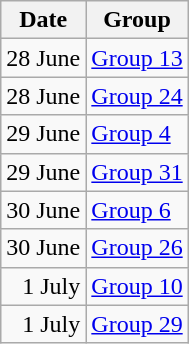<table class="wikitable">
<tr>
<th>Date</th>
<th>Group</th>
</tr>
<tr>
<td style="text-align:right;">28 June</td>
<td style="text-align:left;"><a href='#'>Group 13</a></td>
</tr>
<tr>
<td style="text-align:right;">28 June</td>
<td style="text-align:left;"><a href='#'>Group 24</a></td>
</tr>
<tr>
<td style="text-align:right;">29 June</td>
<td style="text-align:left;"><a href='#'>Group 4</a></td>
</tr>
<tr>
<td style="text-align:right;">29 June</td>
<td style="text-align:left;"><a href='#'>Group 31</a></td>
</tr>
<tr>
<td style="text-align:right;">30 June</td>
<td style="text-align:left;"><a href='#'>Group 6</a></td>
</tr>
<tr>
<td style="text-align:right;">30 June</td>
<td style="text-align:left;"><a href='#'>Group 26</a></td>
</tr>
<tr>
<td style="text-align:right;">1 July</td>
<td style="text-align:left;"><a href='#'>Group 10</a></td>
</tr>
<tr>
<td style="text-align:right;">1 July</td>
<td style="text-align:left;"><a href='#'>Group 29</a></td>
</tr>
</table>
